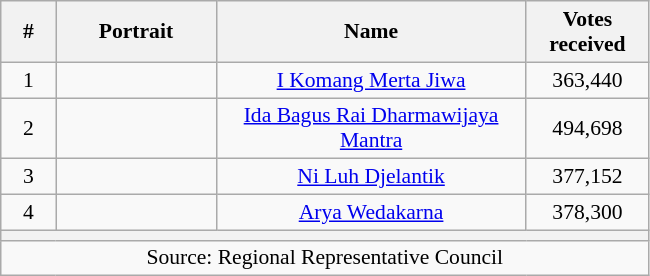<table class="wikitable sortable" style="text-align:center; font-size: 0.9em;">
<tr>
<th width="30">#</th>
<th width="100">Portrait</th>
<th width="200">Name</th>
<th width="75">Votes received</th>
</tr>
<tr>
<td>1</td>
<td></td>
<td><a href='#'>I Komang Merta Jiwa</a></td>
<td>363,440</td>
</tr>
<tr>
<td>2</td>
<td></td>
<td><a href='#'>Ida Bagus Rai Dharmawijaya Mantra</a></td>
<td>494,698</td>
</tr>
<tr>
<td>3</td>
<td></td>
<td><a href='#'>Ni Luh Djelantik</a></td>
<td>377,152</td>
</tr>
<tr>
<td>4</td>
<td></td>
<td><a href='#'>Arya Wedakarna</a></td>
<td>378,300</td>
</tr>
<tr>
<th colspan="8"></th>
</tr>
<tr>
<td colspan="8">Source: Regional Representative Council</td>
</tr>
</table>
